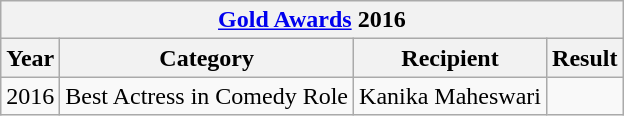<table class="wikitable">
<tr>
<th colspan="4"><a href='#'>Gold Awards</a> 2016</th>
</tr>
<tr>
<th>Year</th>
<th>Category</th>
<th>Recipient</th>
<th>Result</th>
</tr>
<tr>
<td>2016</td>
<td>Best Actress in Comedy Role</td>
<td>Kanika Maheswari</td>
<td></td>
</tr>
</table>
